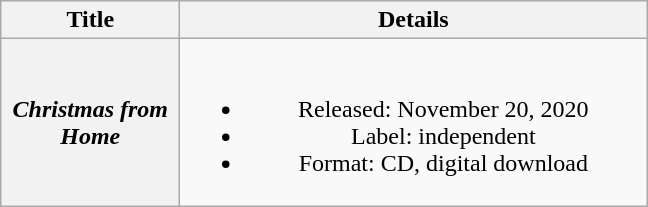<table class="wikitable plainrowheaders" style="text-align:center;">
<tr>
<th scope="col" style="width:7em;">Title</th>
<th scope="col" style="width:19em;">Details</th>
</tr>
<tr>
<th scope="row"><em>Christmas from Home</em></th>
<td><br><ul><li>Released: November 20, 2020</li><li>Label: independent</li><li>Format: CD, digital download</li></ul></td>
</tr>
</table>
